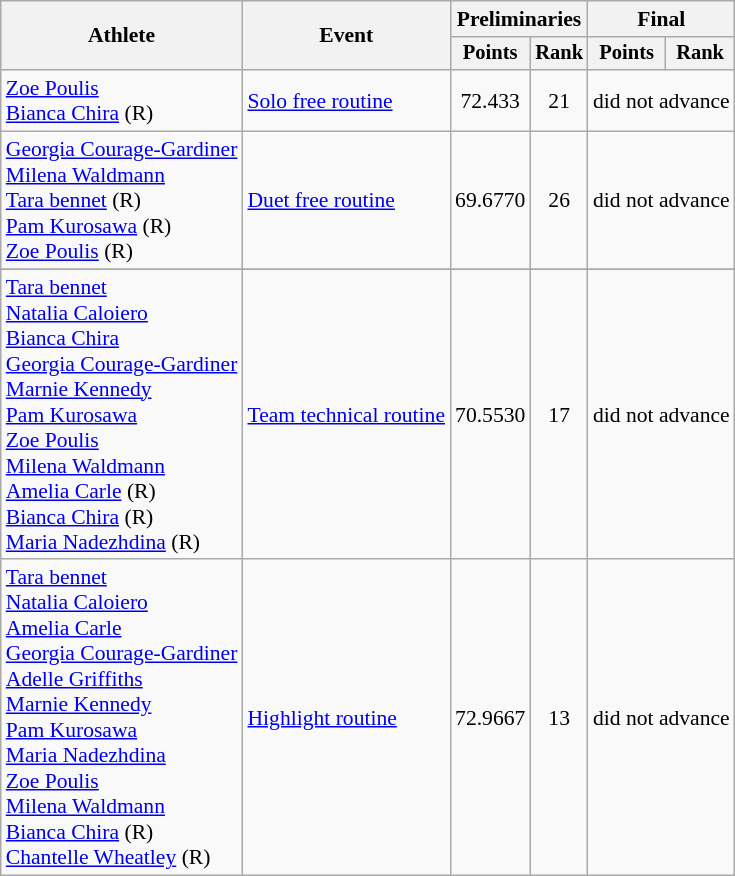<table class=wikitable style="font-size:90%">
<tr>
<th rowspan="2">Athlete</th>
<th rowspan="2">Event</th>
<th colspan="2">Preliminaries</th>
<th colspan="2">Final</th>
</tr>
<tr style="font-size:95%">
<th>Points</th>
<th>Rank</th>
<th>Points</th>
<th>Rank</th>
</tr>
<tr align=center>
<td align=left><a href='#'>Zoe Poulis</a> <br><a href='#'>Bianca Chira</a> (R)</td>
<td align=left><a href='#'>Solo free routine</a></td>
<td>72.433</td>
<td>21</td>
<td colspan=2>did not advance</td>
</tr>
<tr align=center>
<td align=left><a href='#'>Georgia Courage-Gardiner</a><br><a href='#'>Milena Waldmann</a><br><a href='#'>Tara bennet</a> (R) <br><a href='#'>Pam Kurosawa</a> (R) <br> <a href='#'>Zoe Poulis</a> (R)</td>
<td align=left><a href='#'>Duet free routine</a></td>
<td>69.6770</td>
<td>26</td>
<td colspan=2>did not advance</td>
</tr>
<tr>
</tr>
<tr align=center>
<td align=left><a href='#'>Tara bennet</a><br><a href='#'>Natalia Caloiero</a><br><a href='#'>Bianca Chira</a><br><a href='#'>Georgia Courage-Gardiner</a><br><a href='#'>Marnie Kennedy</a><br><a href='#'>Pam Kurosawa</a><br><a href='#'>Zoe Poulis</a><br><a href='#'>Milena Waldmann</a><br><a href='#'>Amelia Carle</a> (R) <br><a href='#'>Bianca Chira</a> (R) <br><a href='#'>Maria Nadezhdina</a> (R)</td>
<td align=left><a href='#'>Team technical routine</a></td>
<td>70.5530</td>
<td>17</td>
<td colspan=2>did not advance</td>
</tr>
<tr align=center>
<td align=left><a href='#'>Tara bennet</a><br><a href='#'>Natalia Caloiero</a><br><a href='#'>Amelia Carle</a><br><a href='#'>Georgia Courage-Gardiner</a><br><a href='#'>Adelle Griffiths</a><br><a href='#'>Marnie Kennedy</a><br><a href='#'>Pam Kurosawa</a><br><a href='#'>Maria Nadezhdina</a><br><a href='#'>Zoe Poulis</a><br><a href='#'>Milena Waldmann</a><br><a href='#'>Bianca Chira</a> (R) <br> <a href='#'>Chantelle Wheatley</a> (R)</td>
<td align=left><a href='#'>Highlight routine</a></td>
<td>72.9667</td>
<td>13</td>
<td colspan=2>did not advance</td>
</tr>
</table>
